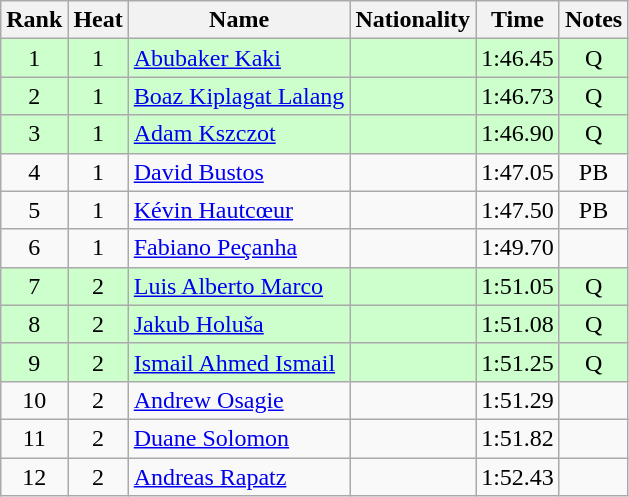<table class="wikitable sortable" style="text-align:center">
<tr>
<th>Rank</th>
<th>Heat</th>
<th>Name</th>
<th>Nationality</th>
<th>Time</th>
<th>Notes</th>
</tr>
<tr bgcolor=ccffcc>
<td>1</td>
<td>1</td>
<td align=left><a href='#'>Abubaker Kaki</a></td>
<td align=left></td>
<td>1:46.45</td>
<td>Q</td>
</tr>
<tr bgcolor=ccffcc>
<td>2</td>
<td>1</td>
<td align=left><a href='#'>Boaz Kiplagat Lalang</a></td>
<td align=left></td>
<td>1:46.73</td>
<td>Q</td>
</tr>
<tr bgcolor=ccffcc>
<td>3</td>
<td>1</td>
<td align=left><a href='#'>Adam Kszczot</a></td>
<td align=left></td>
<td>1:46.90</td>
<td>Q</td>
</tr>
<tr>
<td>4</td>
<td>1</td>
<td align=left><a href='#'>David Bustos</a></td>
<td align=left></td>
<td>1:47.05</td>
<td>PB</td>
</tr>
<tr>
<td>5</td>
<td>1</td>
<td align=left><a href='#'>Kévin Hautcœur</a></td>
<td align=left></td>
<td>1:47.50</td>
<td>PB</td>
</tr>
<tr>
<td>6</td>
<td>1</td>
<td align=left><a href='#'>Fabiano Peçanha</a></td>
<td align=left></td>
<td>1:49.70</td>
<td></td>
</tr>
<tr bgcolor=ccffcc>
<td>7</td>
<td>2</td>
<td align=left><a href='#'>Luis Alberto Marco</a></td>
<td align=left></td>
<td>1:51.05</td>
<td>Q</td>
</tr>
<tr bgcolor=ccffcc>
<td>8</td>
<td>2</td>
<td align=left><a href='#'>Jakub Holuša</a></td>
<td align=left></td>
<td>1:51.08</td>
<td>Q</td>
</tr>
<tr bgcolor=ccffcc>
<td>9</td>
<td>2</td>
<td align=left><a href='#'>Ismail Ahmed Ismail</a></td>
<td align=left></td>
<td>1:51.25</td>
<td>Q</td>
</tr>
<tr>
<td>10</td>
<td>2</td>
<td align=left><a href='#'>Andrew Osagie</a></td>
<td align=left></td>
<td>1:51.29</td>
<td></td>
</tr>
<tr>
<td>11</td>
<td>2</td>
<td align=left><a href='#'>Duane Solomon</a></td>
<td align=left></td>
<td>1:51.82</td>
<td></td>
</tr>
<tr>
<td>12</td>
<td>2</td>
<td align=left><a href='#'>Andreas Rapatz</a></td>
<td align=left></td>
<td>1:52.43</td>
<td></td>
</tr>
</table>
